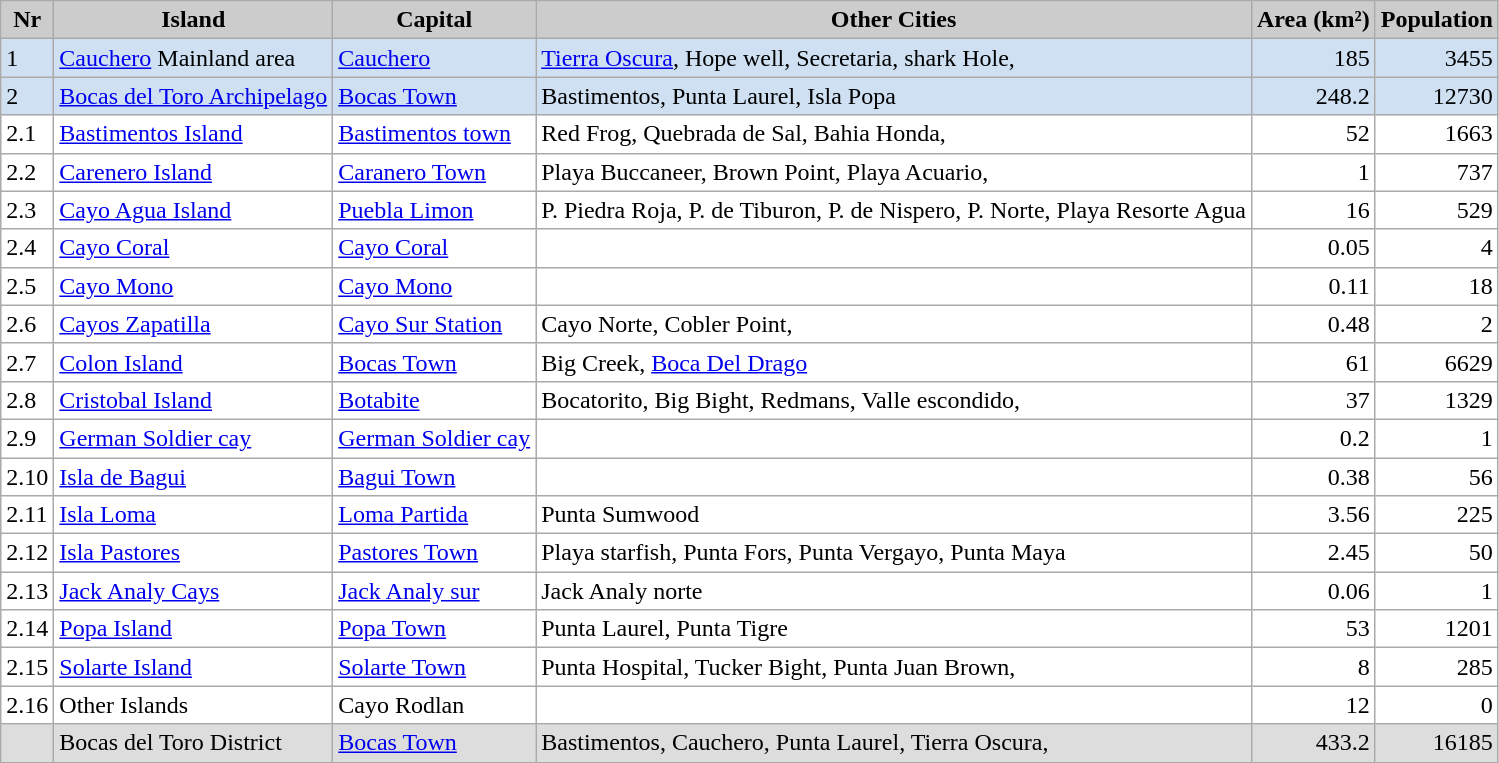<table class="wikitable sortable">
<tr>
<th style="background: #CCC;">Nr</th>
<th style="background: #CCC;" class="unsortable">Island</th>
<th style="background: #CCC;" class="unsortable">Capital</th>
<th style="background: #CCC;" class="unsortable">Other Cities</th>
<th style="background: #CCC;">Area (km²)</th>
<th style="background: #CCC;">Population</th>
</tr>
<tr style="background:#CEE0F2;">
<td>1</td>
<td><a href='#'>Cauchero</a> Mainland area</td>
<td><a href='#'>Cauchero</a></td>
<td><a href='#'>Tierra Oscura</a>, Hope well, Secretaria, shark Hole,</td>
<td align="right">185</td>
<td align="right">3455</td>
</tr>
<tr style="background:#CEE0F2;">
<td>2</td>
<td><a href='#'>Bocas del Toro Archipelago</a></td>
<td><a href='#'>Bocas Town</a></td>
<td>Bastimentos, Punta Laurel, Isla Popa</td>
<td align="right">248.2</td>
<td align="right">12730</td>
</tr>
<tr style="background:#FFFFFF;">
<td>2.1</td>
<td><a href='#'>Bastimentos Island</a></td>
<td><a href='#'>Bastimentos town</a></td>
<td>Red Frog, Quebrada de Sal, Bahia Honda,</td>
<td align="right">52</td>
<td align="right">1663</td>
</tr>
<tr style="background:#FFFFFF;">
<td>2.2</td>
<td><a href='#'>Carenero Island</a></td>
<td><a href='#'>Caranero Town</a></td>
<td>Playa Buccaneer, Brown Point, Playa Acuario,</td>
<td align="right">1</td>
<td align="right">737</td>
</tr>
<tr style="background:#FFFFFF;">
<td>2.3</td>
<td><a href='#'>Cayo Agua Island</a></td>
<td><a href='#'>Puebla Limon</a></td>
<td>P. Piedra Roja, P. de Tiburon, P. de Nispero, P. Norte, Playa Resorte Agua</td>
<td align="right">16</td>
<td align="right">529</td>
</tr>
<tr style="background:#FFFFFF;">
<td>2.4</td>
<td><a href='#'>Cayo Coral</a></td>
<td><a href='#'>Cayo Coral</a></td>
<td></td>
<td align="right">0.05</td>
<td align="right">4</td>
</tr>
<tr style="background:#FFFFFF;">
<td>2.5</td>
<td><a href='#'>Cayo Mono</a></td>
<td><a href='#'>Cayo Mono</a></td>
<td></td>
<td align="right">0.11</td>
<td align="right">18</td>
</tr>
<tr style="background:#FFFFFF;">
<td>2.6</td>
<td><a href='#'>Cayos Zapatilla</a></td>
<td><a href='#'>Cayo Sur Station</a></td>
<td>Cayo Norte, Cobler Point,</td>
<td align="right">0.48</td>
<td align="right">2</td>
</tr>
<tr style="background:#FFFFFF;">
<td>2.7</td>
<td><a href='#'>Colon Island</a></td>
<td><a href='#'>Bocas Town</a></td>
<td>Big Creek, <a href='#'>Boca Del Drago</a></td>
<td align="right">61</td>
<td align="right">6629</td>
</tr>
<tr style="background:#FFFFFF;">
<td>2.8</td>
<td><a href='#'>Cristobal Island</a></td>
<td><a href='#'>Botabite</a></td>
<td>Bocatorito, Big Bight, Redmans, Valle escondido,</td>
<td align="right">37</td>
<td align="right">1329</td>
</tr>
<tr style="background:#FFFFFF;">
<td>2.9</td>
<td><a href='#'>German Soldier cay</a></td>
<td><a href='#'>German Soldier cay</a></td>
<td></td>
<td align="right">0.2</td>
<td align="right">1</td>
</tr>
<tr style="background:#FFFFFF;">
<td>2.10</td>
<td><a href='#'>Isla de Bagui</a></td>
<td><a href='#'>Bagui Town</a></td>
<td></td>
<td align="right">0.38</td>
<td align="right">56</td>
</tr>
<tr style="background:#FFFFFF;">
<td>2.11</td>
<td><a href='#'>Isla Loma</a></td>
<td><a href='#'>Loma Partida</a></td>
<td>Punta Sumwood</td>
<td align="right">3.56</td>
<td align="right">225</td>
</tr>
<tr style="background:#FFFFFF;">
<td>2.12</td>
<td><a href='#'>Isla Pastores</a></td>
<td><a href='#'>Pastores Town</a></td>
<td>Playa starfish, Punta Fors, Punta Vergayo, Punta Maya</td>
<td align="right">2.45</td>
<td align="right">50</td>
</tr>
<tr style="background:#FFFFFF;">
<td>2.13</td>
<td><a href='#'>Jack Analy Cays</a></td>
<td><a href='#'>Jack Analy sur</a></td>
<td>Jack Analy norte</td>
<td align="right">0.06</td>
<td align="right">1</td>
</tr>
<tr style="background:#FFFFFF;">
<td>2.14</td>
<td><a href='#'>Popa Island</a></td>
<td><a href='#'>Popa Town</a></td>
<td>Punta Laurel, Punta Tigre</td>
<td align="right">53</td>
<td align="right">1201</td>
</tr>
<tr style="background:#FFFFFF;">
<td>2.15</td>
<td><a href='#'>Solarte Island</a></td>
<td><a href='#'>Solarte Town</a></td>
<td>Punta Hospital, Tucker Bight, Punta Juan Brown,</td>
<td align="right">8</td>
<td align="right">285</td>
</tr>
<tr style="background:#FFFFFF;">
<td>2.16</td>
<td>Other Islands</td>
<td>Cayo Rodlan</td>
<td></td>
<td align="right">12</td>
<td align="right">0</td>
</tr>
<tr style="background: #DDD;" | class="sortbottom">
<td> </td>
<td>Bocas del Toro District</td>
<td><a href='#'>Bocas Town</a></td>
<td>Bastimentos, Cauchero, Punta Laurel, Tierra Oscura,</td>
<td align="right">433.2</td>
<td align="right">16185</td>
</tr>
</table>
